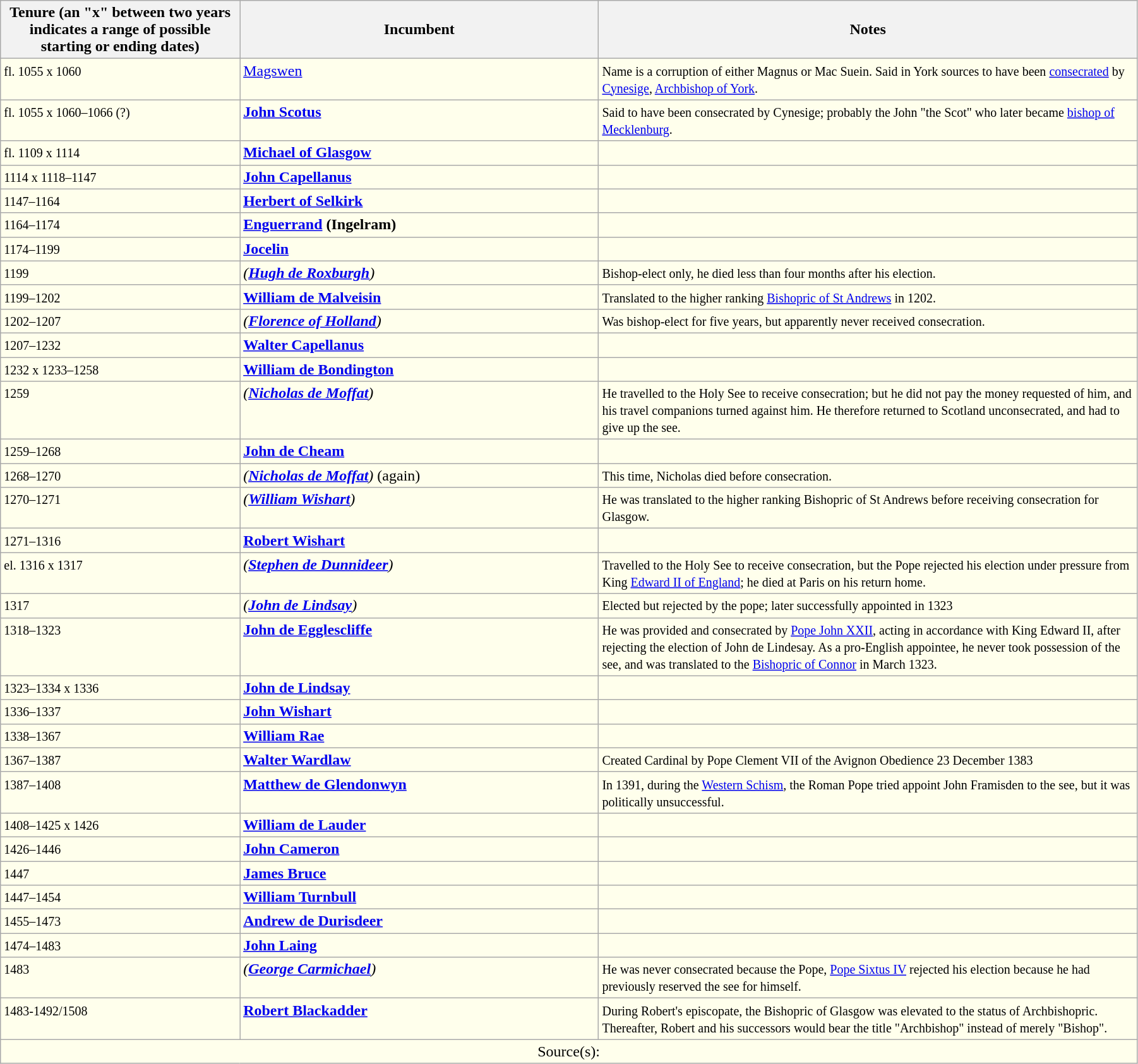<table class="wikitable" style="width:95%;" border="1" cellpadding="2">
<tr align=left>
<th width="20%">Tenure (an "x" between two years indicates a range of possible starting or ending dates)</th>
<th width="30%">Incumbent</th>
<th width="45%">Notes</th>
</tr>
<tr valign=top bgcolor="#ffffec">
<td><small>fl. 1055 x 1060</small></td>
<td><a href='#'>Magswen</a></td>
<td><small>Name is a corruption of either Magnus or Mac Suein. Said in York sources to have been <a href='#'>consecrated</a> by <a href='#'>Cynesige</a>, <a href='#'>Archbishop of York</a>.</small></td>
</tr>
<tr valign=top bgcolor="#ffffec">
<td><small>fl. 1055 x 1060–1066 (?)</small></td>
<td><strong><a href='#'>John Scotus</a></strong></td>
<td><small>Said to have been consecrated by Cynesige; probably the John "the Scot" who later became <a href='#'>bishop of Mecklenburg</a>.</small></td>
</tr>
<tr valign=top bgcolor="#ffffec">
<td><small>fl. 1109 x 1114</small></td>
<td><strong><a href='#'>Michael of Glasgow</a></strong></td>
<td><small></small></td>
</tr>
<tr valign=top bgcolor="#ffffec">
<td><small>1114 x 1118–1147</small></td>
<td><strong><a href='#'>John Capellanus</a></strong></td>
<td><small></small></td>
</tr>
<tr valign=top bgcolor="#ffffec">
<td><small>1147–1164</small></td>
<td><strong><a href='#'>Herbert of Selkirk</a></strong></td>
<td><small></small></td>
</tr>
<tr valign=top bgcolor="#ffffec">
<td><small>1164–1174</small></td>
<td><strong><a href='#'>Enguerrand</a> (Ingelram)</strong></td>
<td><small></small></td>
</tr>
<tr valign=top bgcolor="#ffffec">
<td><small>1174–1199</small></td>
<td><strong><a href='#'>Jocelin</a></strong></td>
<td><small></small></td>
</tr>
<tr valign=top bgcolor="#ffffec">
<td><small>1199</small></td>
<td><em>(<strong><a href='#'>Hugh de Roxburgh</a></strong>)</em></td>
<td><small> Bishop-elect only, he died less than four months after his election.</small></td>
</tr>
<tr valign=top bgcolor="#ffffec">
<td><small>1199–1202</small></td>
<td><strong><a href='#'>William de Malveisin</a></strong></td>
<td><small>Translated to the higher ranking <a href='#'>Bishopric of St Andrews</a> in 1202.</small></td>
</tr>
<tr valign=top bgcolor="#ffffec">
<td><small>1202–1207</small></td>
<td><em>(<strong><a href='#'>Florence of Holland</a></strong>)</em></td>
<td><small>Was bishop-elect for five years, but apparently never received consecration.</small></td>
</tr>
<tr valign=top bgcolor="#ffffec">
<td><small>1207–1232</small></td>
<td><strong><a href='#'>Walter Capellanus</a></strong></td>
<td><small></small></td>
</tr>
<tr valign=top bgcolor="#ffffec">
<td><small>1232 x 1233–1258</small></td>
<td><strong><a href='#'>William de Bondington</a></strong></td>
<td><small></small></td>
</tr>
<tr valign=top bgcolor="#ffffec">
<td><small>1259</small></td>
<td><em>(<strong><a href='#'>Nicholas de Moffat</a></strong>)</em></td>
<td><small>He travelled to the Holy See to receive consecration; but he did not pay the money requested of him, and his travel companions turned against him. He therefore returned to Scotland unconsecrated, and had to give up the see.</small></td>
</tr>
<tr valign=top bgcolor="#ffffec">
<td><small>1259–1268</small></td>
<td><strong><a href='#'>John de Cheam</a></strong></td>
<td><small></small></td>
</tr>
<tr valign=top bgcolor="#ffffec">
<td><small>1268–1270</small></td>
<td><em>(<strong><a href='#'>Nicholas de Moffat</a></strong>)</em> (again)</td>
<td><small>This time, Nicholas died before consecration.</small></td>
</tr>
<tr valign=top bgcolor="#ffffec">
<td><small>1270–1271</small></td>
<td><em>(<strong><a href='#'>William Wishart</a></strong>)</em></td>
<td><small>He was translated to the higher ranking Bishopric of St Andrews before receiving consecration for Glasgow.</small></td>
</tr>
<tr valign=top bgcolor="#ffffec">
<td><small>1271–1316</small></td>
<td><strong><a href='#'>Robert Wishart</a></strong></td>
<td><small></small></td>
</tr>
<tr valign=top bgcolor="#ffffec">
<td><small>el. 1316 x 1317</small></td>
<td><em>(<strong><a href='#'>Stephen de Dunnideer</a></strong>)</em></td>
<td><small>Travelled to the Holy See to receive consecration, but the Pope rejected his election under pressure from King <a href='#'>Edward II of England</a>; he died at Paris on his return home.</small></td>
</tr>
<tr valign=top bgcolor="#ffffec">
<td><small>1317</small></td>
<td><em>(<strong><a href='#'>John de Lindsay</a></strong>)</em></td>
<td><small>Elected but rejected by the pope; later successfully appointed in 1323</small></td>
</tr>
<tr valign=top bgcolor="#ffffec">
<td><small>1318–1323</small></td>
<td><strong><a href='#'>John de Egglescliffe</a></strong></td>
<td><small>He was provided and consecrated by <a href='#'>Pope John XXII</a>, acting in accordance with King Edward II, after rejecting the election of John de Lindesay. As a pro-English appointee, he never took possession of the see, and was translated to the <a href='#'>Bishopric of Connor</a> in March 1323.</small></td>
</tr>
<tr valign=top bgcolor="#ffffec">
<td><small>1323–1334 x 1336</small></td>
<td><strong><a href='#'>John de Lindsay</a></strong></td>
<td><small></small></td>
</tr>
<tr valign=top bgcolor="#ffffec">
<td><small>1336–1337</small></td>
<td><strong><a href='#'>John Wishart</a></strong></td>
<td><small></small></td>
</tr>
<tr valign=top bgcolor="#ffffec">
<td><small>1338–1367</small></td>
<td><strong><a href='#'>William Rae</a></strong></td>
<td><small></small></td>
</tr>
<tr valign=top bgcolor="#ffffec">
<td><small>1367–1387</small></td>
<td><strong><a href='#'>Walter Wardlaw</a></strong></td>
<td><small> Created Cardinal by Pope Clement VII of the Avignon Obedience 23 December 1383</small></td>
</tr>
<tr valign=top bgcolor="#ffffec">
<td><small>1387–1408</small></td>
<td><strong><a href='#'>Matthew de Glendonwyn</a></strong></td>
<td><small>In 1391, during the <a href='#'>Western Schism</a>, the Roman Pope tried appoint John Framisden to the see, but it was politically unsuccessful.</small></td>
</tr>
<tr valign=top bgcolor="#ffffec">
<td><small>1408–1425 x 1426</small></td>
<td><strong><a href='#'>William de Lauder</a></strong></td>
<td><small></small></td>
</tr>
<tr valign=top bgcolor="#ffffec">
<td><small>1426–1446</small></td>
<td><strong><a href='#'>John Cameron</a></strong></td>
<td><small></small></td>
</tr>
<tr valign=top bgcolor="#ffffec">
<td><small>1447</small></td>
<td><strong><a href='#'>James Bruce</a></strong></td>
<td><small></small></td>
</tr>
<tr valign=top bgcolor="#ffffec">
<td><small>1447–1454</small></td>
<td><strong><a href='#'>William Turnbull</a></strong></td>
<td><small></small></td>
</tr>
<tr valign=top bgcolor="#ffffec">
<td><small>1455–1473</small></td>
<td><strong><a href='#'>Andrew de Durisdeer</a></strong></td>
<td><small></small></td>
</tr>
<tr valign=top bgcolor="#ffffec">
<td><small>1474–1483</small></td>
<td><strong><a href='#'>John Laing</a></strong></td>
<td><small></small></td>
</tr>
<tr valign=top bgcolor="#ffffec">
<td><small>1483</small></td>
<td><em>(<strong><a href='#'>George Carmichael</a></strong>)</em></td>
<td><small>He was never consecrated because the Pope, <a href='#'>Pope Sixtus IV</a> rejected his election because he had previously reserved the see for himself.</small></td>
</tr>
<tr valign=top bgcolor="#ffffec">
<td><small>1483-1492/1508</small></td>
<td><strong><a href='#'>Robert Blackadder</a></strong></td>
<td><small>During Robert's episcopate, the Bishopric of Glasgow was elevated to the status of Archbishopric. Thereafter, Robert and his successors would bear the title "Archbishop" instead of merely "Bishop".</small></td>
</tr>
<tr valign=top bgcolor="#ffffec">
<td align=center colspan="3">Source(s):</td>
</tr>
</table>
